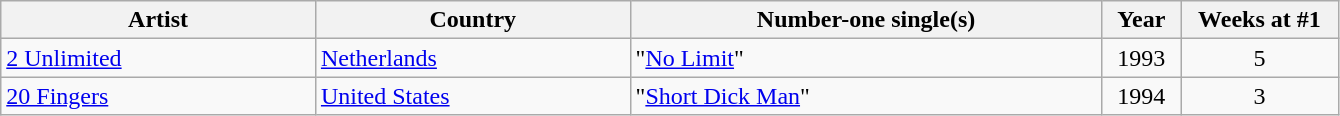<table class="wikitable">
<tr>
<th width="20%">Artist</th>
<th width="20%">Country</th>
<th width="30%">Number-one single(s)</th>
<th width="5%">Year</th>
<th width="10%">Weeks at #1</th>
</tr>
<tr>
<td><a href='#'>2 Unlimited</a></td>
<td><a href='#'>Netherlands</a></td>
<td>"<a href='#'>No Limit</a>"</td>
<td align=center>1993</td>
<td align=center>5</td>
</tr>
<tr>
<td><a href='#'>20 Fingers</a></td>
<td><a href='#'>United States</a></td>
<td>"<a href='#'>Short Dick Man</a>"</td>
<td align=center>1994</td>
<td align=center>3</td>
</tr>
</table>
